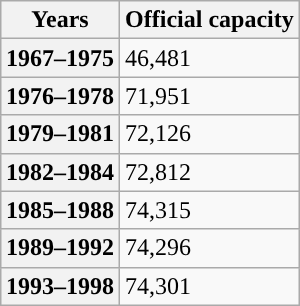<table class="wikitable" style="float:right;">
<tr>
<th scope="col">Years</th>
<th scope="col">Official capacity</th>
</tr>
<tr>
<th scope="row">1967–1975</th>
<td>46,481</td>
</tr>
<tr>
<th scope="row">1976–1978</th>
<td>71,951</td>
</tr>
<tr>
<th scope="row">1979–1981</th>
<td>72,126</td>
</tr>
<tr>
<th scope="row">1982–1984</th>
<td>72,812</td>
</tr>
<tr>
<th scope="row">1985–1988</th>
<td>74,315</td>
</tr>
<tr>
<th scope="row">1989–1992</th>
<td>74,296</td>
</tr>
<tr>
<th scope="row">1993–1998</th>
<td>74,301</td>
</tr>
</table>
